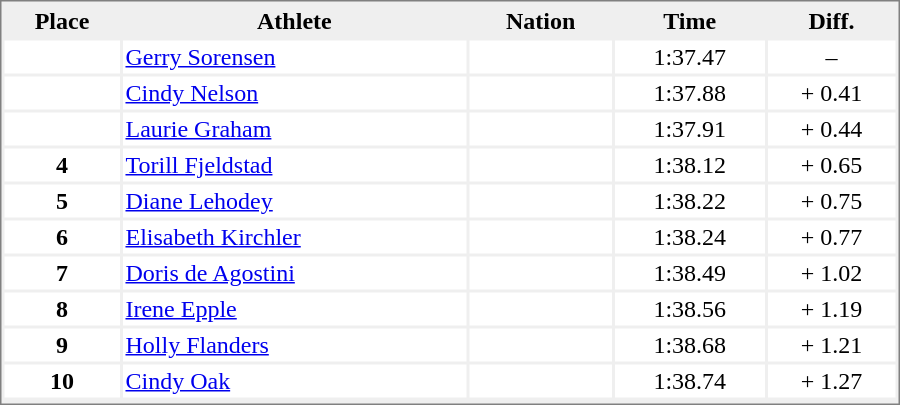<table style="border-style:solid;border-width:1px;border-color:#808080;background-color:#EFEFEF" cellspacing="2" cellpadding="2" width="600px">
<tr bgcolor="#EFEFEF">
<th>Place</th>
<th>Athlete</th>
<th>Nation</th>
<th>Time</th>
<th>Diff.</th>
</tr>
<tr align="center" valign="top" bgcolor="#FFFFFF">
<th></th>
<td align="left"><a href='#'>Gerry Sorensen</a></td>
<td align="left"></td>
<td>1:37.47</td>
<td>–</td>
</tr>
<tr align="center" valign="top" bgcolor="#FFFFFF">
<th></th>
<td align="left"><a href='#'>Cindy Nelson</a></td>
<td align="left"></td>
<td>1:37.88</td>
<td>+ 0.41</td>
</tr>
<tr align="center" valign="top" bgcolor="#FFFFFF">
<th></th>
<td align="left"><a href='#'>Laurie Graham</a></td>
<td align="left"></td>
<td>1:37.91</td>
<td>+ 0.44</td>
</tr>
<tr align="center" valign="top" bgcolor="#FFFFFF">
<th>4</th>
<td align="left"><a href='#'>Torill Fjeldstad</a></td>
<td align="left"></td>
<td>1:38.12</td>
<td>+ 0.65</td>
</tr>
<tr align="center" valign="top" bgcolor="#FFFFFF">
<th>5</th>
<td align="left"><a href='#'>Diane Lehodey</a></td>
<td align="left"></td>
<td>1:38.22</td>
<td>+ 0.75</td>
</tr>
<tr align="center" valign="top" bgcolor="#FFFFFF">
<th>6</th>
<td align="left"><a href='#'>Elisabeth Kirchler</a></td>
<td align="left"></td>
<td>1:38.24</td>
<td>+ 0.77</td>
</tr>
<tr align="center" valign="top" bgcolor="#FFFFFF">
<th>7</th>
<td align="left"><a href='#'>Doris de Agostini</a></td>
<td align="left"></td>
<td>1:38.49</td>
<td>+ 1.02</td>
</tr>
<tr align="center" valign="top" bgcolor="#FFFFFF">
<th>8</th>
<td align="left"><a href='#'>Irene Epple</a></td>
<td align="left"></td>
<td>1:38.56</td>
<td>+ 1.19</td>
</tr>
<tr align="center" valign="top" bgcolor="#FFFFFF">
<th>9</th>
<td align="left"><a href='#'>Holly Flanders</a></td>
<td align="left"></td>
<td>1:38.68</td>
<td>+ 1.21</td>
</tr>
<tr align="center" valign="top" bgcolor="#FFFFFF">
<th>10</th>
<td align="left"><a href='#'>Cindy Oak</a></td>
<td align="left"></td>
<td>1:38.74</td>
<td>+ 1.27</td>
</tr>
<tr align="center" valign="top" bgcolor="#FFFFFF">
</tr>
</table>
